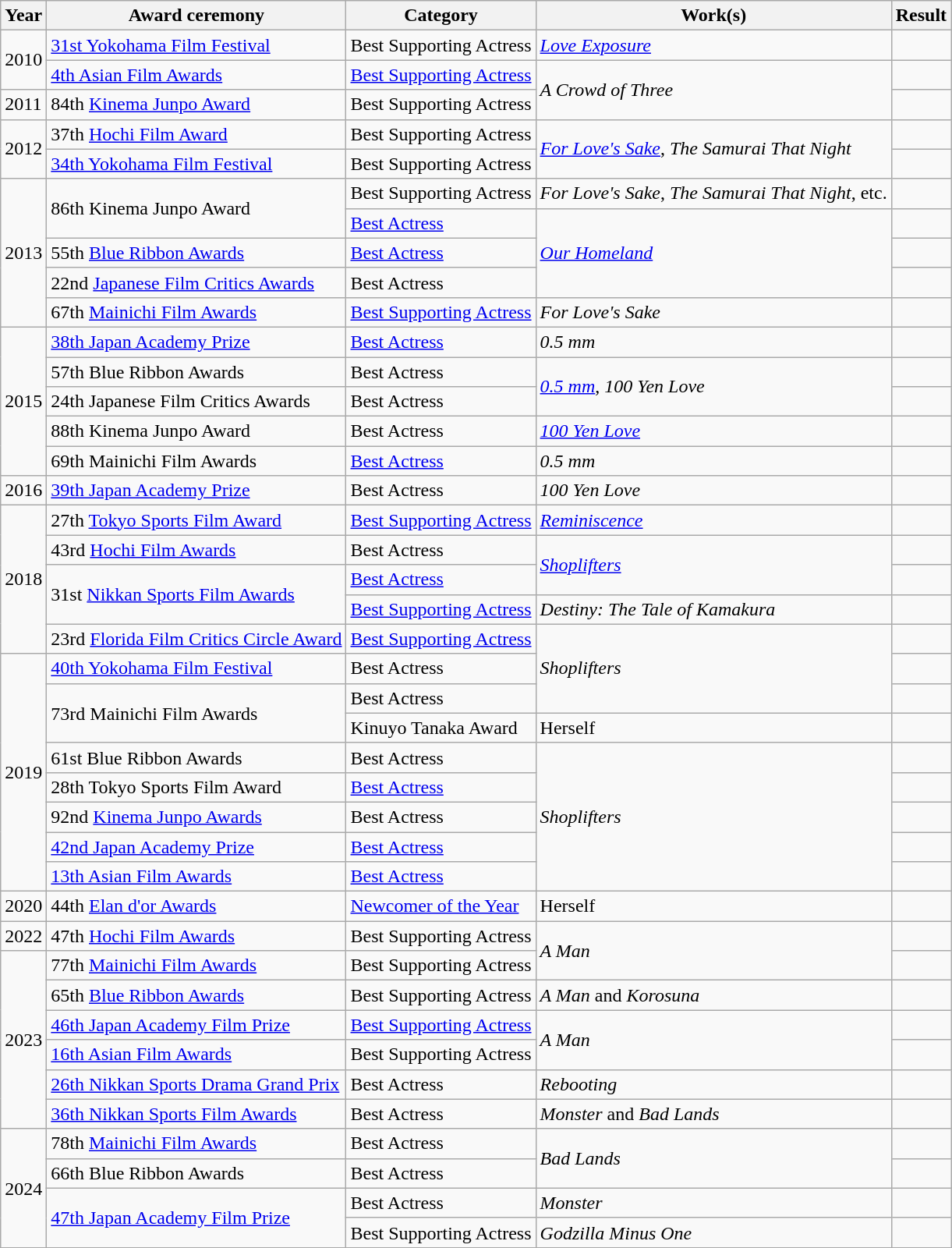<table class="wikitable sortable">
<tr>
<th>Year</th>
<th>Award ceremony</th>
<th>Category</th>
<th>Work(s)</th>
<th>Result</th>
</tr>
<tr>
<td rowspan="2">2010</td>
<td><a href='#'>31st Yokohama Film Festival</a></td>
<td>Best Supporting Actress</td>
<td><em><a href='#'>Love Exposure</a></em></td>
<td></td>
</tr>
<tr>
<td><a href='#'>4th Asian Film Awards</a></td>
<td><a href='#'>Best Supporting Actress</a></td>
<td rowspan="2"><em>A Crowd of Three</em></td>
<td></td>
</tr>
<tr>
<td>2011</td>
<td>84th <a href='#'>Kinema Junpo Award</a></td>
<td>Best Supporting Actress</td>
<td></td>
</tr>
<tr>
<td rowspan="2">2012</td>
<td>37th <a href='#'>Hochi Film Award</a></td>
<td>Best Supporting Actress</td>
<td rowspan="2"><em><a href='#'>For Love's Sake</a></em>, <em>The Samurai That Night</em></td>
<td></td>
</tr>
<tr>
<td><a href='#'>34th Yokohama Film Festival</a></td>
<td>Best Supporting Actress</td>
<td></td>
</tr>
<tr>
<td rowspan="5">2013</td>
<td rowspan="2">86th Kinema Junpo Award</td>
<td>Best Supporting Actress</td>
<td><em>For Love's Sake</em>, <em>The Samurai That Night</em>, etc.</td>
<td></td>
</tr>
<tr>
<td><a href='#'>Best Actress</a></td>
<td rowspan="3"><em><a href='#'>Our Homeland</a></em></td>
<td></td>
</tr>
<tr>
<td>55th <a href='#'>Blue Ribbon Awards</a></td>
<td><a href='#'>Best Actress</a></td>
<td></td>
</tr>
<tr>
<td>22nd <a href='#'>Japanese Film Critics Awards</a></td>
<td>Best Actress</td>
<td></td>
</tr>
<tr>
<td>67th <a href='#'>Mainichi Film Awards</a></td>
<td><a href='#'>Best Supporting Actress</a></td>
<td><em>For Love's Sake</em></td>
<td></td>
</tr>
<tr>
<td rowspan="5">2015</td>
<td><a href='#'>38th Japan Academy Prize</a></td>
<td><a href='#'>Best Actress</a></td>
<td rowspan="1"><em>0.5 mm</em></td>
<td></td>
</tr>
<tr>
<td>57th Blue Ribbon Awards</td>
<td>Best Actress</td>
<td rowspan="2"><em><a href='#'>0.5 mm</a></em>, <em>100 Yen Love</em></td>
<td></td>
</tr>
<tr>
<td>24th Japanese Film Critics Awards</td>
<td>Best Actress</td>
<td></td>
</tr>
<tr>
<td>88th Kinema Junpo Award</td>
<td>Best Actress</td>
<td rowspan="1"><em><a href='#'>100 Yen Love</a></em></td>
<td></td>
</tr>
<tr>
<td>69th Mainichi Film Awards</td>
<td><a href='#'>Best Actress</a></td>
<td><em>0.5 mm</em></td>
<td></td>
</tr>
<tr>
<td>2016</td>
<td><a href='#'>39th Japan Academy Prize</a></td>
<td>Best Actress</td>
<td><em>100 Yen Love</em></td>
<td></td>
</tr>
<tr>
<td rowspan="5">2018</td>
<td>27th <a href='#'>Tokyo Sports Film Award</a></td>
<td><a href='#'>Best Supporting Actress</a></td>
<td><em><a href='#'>Reminiscence</a></em></td>
<td></td>
</tr>
<tr>
<td>43rd <a href='#'>Hochi Film Awards</a></td>
<td>Best Actress</td>
<td rowspan="2"><em><a href='#'>Shoplifters</a></em></td>
<td></td>
</tr>
<tr>
<td rowspan="2">31st <a href='#'>Nikkan Sports Film Awards</a></td>
<td><a href='#'>Best Actress</a></td>
<td></td>
</tr>
<tr>
<td><a href='#'>Best Supporting Actress</a></td>
<td><em>Destiny: The Tale of Kamakura</em></td>
<td></td>
</tr>
<tr>
<td>23rd <a href='#'>Florida Film Critics Circle Award</a></td>
<td><a href='#'>Best Supporting Actress</a></td>
<td rowspan="3"><em>Shoplifters</em></td>
<td></td>
</tr>
<tr>
<td rowspan="8">2019</td>
<td><a href='#'>40th Yokohama Film Festival</a></td>
<td>Best Actress</td>
<td></td>
</tr>
<tr>
<td rowspan="2">73rd Mainichi Film Awards</td>
<td>Best Actress</td>
<td></td>
</tr>
<tr>
<td>Kinuyo Tanaka Award</td>
<td>Herself</td>
<td></td>
</tr>
<tr>
<td>61st Blue Ribbon Awards</td>
<td>Best Actress</td>
<td rowspan="5"><em>Shoplifters</em></td>
<td></td>
</tr>
<tr>
<td>28th Tokyo Sports Film Award</td>
<td><a href='#'>Best Actress</a></td>
<td></td>
</tr>
<tr>
<td>92nd <a href='#'>Kinema Junpo Awards</a></td>
<td>Best Actress</td>
<td></td>
</tr>
<tr>
<td><a href='#'>42nd Japan Academy Prize</a></td>
<td><a href='#'>Best Actress</a></td>
<td></td>
</tr>
<tr>
<td><a href='#'>13th Asian Film Awards</a></td>
<td><a href='#'>Best Actress</a></td>
<td></td>
</tr>
<tr>
<td>2020</td>
<td>44th <a href='#'>Elan d'or Awards</a></td>
<td><a href='#'>Newcomer of the Year</a></td>
<td>Herself</td>
<td></td>
</tr>
<tr>
<td>2022</td>
<td>47th <a href='#'>Hochi Film Awards</a></td>
<td>Best Supporting Actress</td>
<td rowspan=2><em>A Man</em></td>
<td></td>
</tr>
<tr>
<td rowspan=6>2023</td>
<td>77th <a href='#'>Mainichi Film Awards</a></td>
<td>Best Supporting Actress</td>
<td></td>
</tr>
<tr>
<td>65th <a href='#'>Blue Ribbon Awards</a></td>
<td>Best Supporting Actress</td>
<td><em>A Man</em> and <em>Korosuna</em></td>
<td></td>
</tr>
<tr>
<td><a href='#'>46th Japan Academy Film Prize</a></td>
<td><a href='#'>Best Supporting Actress</a></td>
<td rowspan=2><em>A Man</em></td>
<td></td>
</tr>
<tr>
<td><a href='#'>16th Asian Film Awards</a></td>
<td>Best Supporting Actress</td>
<td></td>
</tr>
<tr>
<td><a href='#'>26th Nikkan Sports Drama Grand Prix</a></td>
<td>Best Actress</td>
<td><em>Rebooting</em></td>
<td></td>
</tr>
<tr>
<td><a href='#'>36th Nikkan Sports Film Awards</a></td>
<td>Best Actress</td>
<td><em>Monster</em> and <em>Bad Lands</em></td>
<td></td>
</tr>
<tr>
<td rowspan=4>2024</td>
<td>78th <a href='#'>Mainichi Film Awards</a></td>
<td>Best Actress</td>
<td rowspan=2><em>Bad Lands</em></td>
<td></td>
</tr>
<tr>
<td>66th Blue Ribbon Awards</td>
<td>Best Actress</td>
<td></td>
</tr>
<tr>
<td rowspan=2><a href='#'>47th Japan Academy Film Prize</a></td>
<td>Best Actress</td>
<td><em>Monster</em></td>
<td></td>
</tr>
<tr>
<td>Best Supporting Actress</td>
<td><em>Godzilla Minus One</em></td>
<td></td>
</tr>
<tr>
</tr>
</table>
